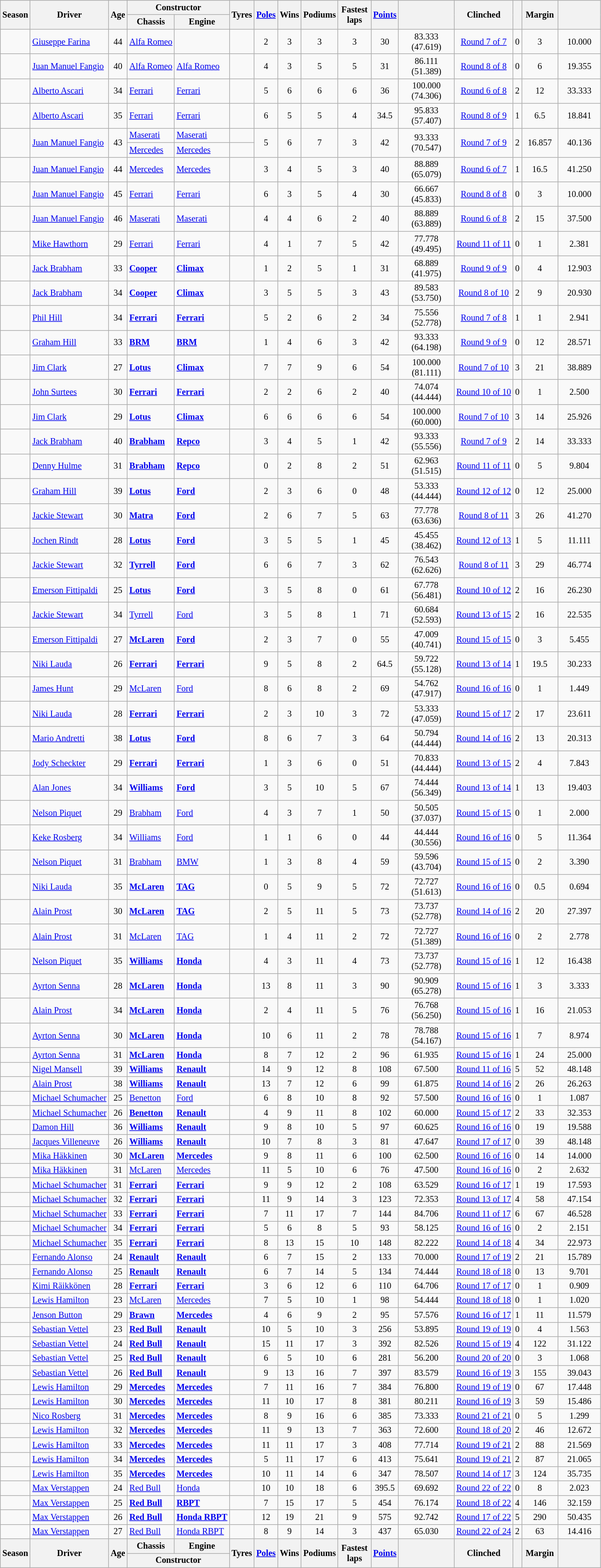<table class="wikitable sortable" style="font-size:85%; text-align:center;">
<tr>
<th rowspan="2" scope="col" width="10">Season</th>
<th rowspan="2" scope="col">Driver</th>
<th rowspan="2" scope="col">Age</th>
<th colspan="2" scope="col">Constructor</th>
<th rowspan="2" scope="col">Tyres</th>
<th rowspan="2" scope="col"><a href='#'>Poles</a></th>
<th rowspan="2" scope="col">Wins</th>
<th rowspan="2" scope="col">Podiums</th>
<th rowspan="2" scope="col" width="45">Fastest laps</th>
<th rowspan="2" scope="col"><a href='#'>Points</a></th>
<th rowspan="2" scope="col" width="80"></th>
<th rowspan="2" scope="col">Clinched</th>
<th rowspan="2"></th>
<th rowspan="2" scope="col" width="30">Margin</th>
<th rowspan="2" scope="col" width="60"></th>
</tr>
<tr>
<th>Chassis</th>
<th>Engine</th>
</tr>
<tr>
<td></td>
<td data-sort-value="FAR" align=left> <a href='#'>Giuseppe Farina</a></td>
<td>44</td>
<td align=left><a href='#'>Alfa Romeo</a></td>
<td align=left></td>
<td></td>
<td>2</td>
<td>3</td>
<td>3</td>
<td>3</td>
<td>30</td>
<td>83.333 (47.619)</td>
<td data-sort-value="7"><a href='#'>Round 7 of 7</a></td>
<td>0</td>
<td>3</td>
<td>10.000</td>
</tr>
<tr>
<td></td>
<td data-sort-value="FAN" align=left> <a href='#'>Juan Manuel Fangio</a></td>
<td>40</td>
<td align=left><a href='#'>Alfa Romeo</a></td>
<td align=left><a href='#'>Alfa Romeo</a></td>
<td></td>
<td>4</td>
<td>3</td>
<td>5</td>
<td>5</td>
<td>31</td>
<td>86.111 (51.389)</td>
<td data-sort-value="8"><a href='#'>Round 8 of 8</a></td>
<td>0</td>
<td>6</td>
<td>19.355</td>
</tr>
<tr>
<td></td>
<td data-sort-value="ASC" align=left> <a href='#'>Alberto Ascari</a></td>
<td>34</td>
<td align=left><a href='#'>Ferrari</a></td>
<td align=left><a href='#'>Ferrari</a></td>
<td> </td>
<td>5</td>
<td>6</td>
<td>6</td>
<td>6</td>
<td>36</td>
<td>100.000 (74.306)</td>
<td data-sort-value="6"><a href='#'>Round 6 of 8</a></td>
<td>2</td>
<td>12</td>
<td>33.333</td>
</tr>
<tr>
<td></td>
<td data-sort-value="ASC" align=left> <a href='#'>Alberto Ascari</a></td>
<td>35</td>
<td align=left><a href='#'>Ferrari</a></td>
<td align=left><a href='#'>Ferrari</a></td>
<td></td>
<td>6</td>
<td>5</td>
<td>5</td>
<td>4</td>
<td>34.5</td>
<td>95.833 (57.407)</td>
<td data-sort-value="8"><a href='#'>Round 8 of 9</a></td>
<td>1</td>
<td>6.5</td>
<td>18.841</td>
</tr>
<tr>
<td rowspan=2></td>
<td data-sort-value="FAN" rowspan=2 align=left> <a href='#'>Juan Manuel Fangio</a></td>
<td rowspan=2>43</td>
<td align=left><a href='#'>Maserati</a></td>
<td align=left><a href='#'>Maserati</a></td>
<td></td>
<td rowspan=2>5</td>
<td rowspan=2>6</td>
<td rowspan=2>7</td>
<td rowspan=2>3</td>
<td rowspan=2>42</td>
<td rowspan=2>93.333 (70.547)</td>
<td data-sort-value="7" rowspan=2><a href='#'>Round 7 of 9</a></td>
<td rowspan="2">2</td>
<td rowspan=2>16.857</td>
<td rowspan=2>40.136</td>
</tr>
<tr>
<td align=left><a href='#'>Mercedes</a></td>
<td align=left><a href='#'>Mercedes</a></td>
<td></td>
</tr>
<tr>
<td></td>
<td data-sort-value="FAN" align=left> <a href='#'>Juan Manuel Fangio</a></td>
<td>44</td>
<td align=left><a href='#'>Mercedes</a></td>
<td align=left><a href='#'>Mercedes</a></td>
<td></td>
<td>3</td>
<td>4</td>
<td>5</td>
<td>3</td>
<td>40</td>
<td>88.889 (65.079)</td>
<td data-sort-value="6"><a href='#'>Round 6 of 7</a></td>
<td>1</td>
<td>16.5</td>
<td>41.250</td>
</tr>
<tr>
<td></td>
<td data-sort-value="FAN" align=left> <a href='#'>Juan Manuel Fangio</a></td>
<td>45</td>
<td align=left><a href='#'>Ferrari</a></td>
<td align=left><a href='#'>Ferrari</a></td>
<td></td>
<td>6</td>
<td>3</td>
<td>5</td>
<td>4</td>
<td>30</td>
<td>66.667 (45.833)</td>
<td data-sort-value="8"><a href='#'>Round 8 of 8</a></td>
<td>0</td>
<td>3</td>
<td>10.000</td>
</tr>
<tr>
<td></td>
<td data-sort-value="FAN" align=left> <a href='#'>Juan Manuel Fangio</a></td>
<td>46</td>
<td align=left><a href='#'>Maserati</a></td>
<td align=left><a href='#'>Maserati</a></td>
<td></td>
<td>4</td>
<td>4</td>
<td>6</td>
<td>2</td>
<td>40</td>
<td>88.889 (63.889)</td>
<td data-sort-value="6"><a href='#'>Round 6 of 8</a></td>
<td>2</td>
<td>15</td>
<td>37.500</td>
</tr>
<tr>
<td></td>
<td data-sort-value="HAW" align=left> <a href='#'>Mike Hawthorn</a></td>
<td>29</td>
<td align=left><a href='#'>Ferrari</a></td>
<td align=left><a href='#'>Ferrari</a></td>
<td></td>
<td>4</td>
<td>1</td>
<td>7</td>
<td>5</td>
<td>42</td>
<td>77.778 (49.495)</td>
<td data-sort-value="11"><a href='#'>Round 11 of 11</a></td>
<td>0</td>
<td>1</td>
<td>2.381</td>
</tr>
<tr>
<td></td>
<td data-sort-value="BRA" align=left> <a href='#'>Jack Brabham</a></td>
<td>33</td>
<td align=left><strong><a href='#'>Cooper</a></strong></td>
<td align=left><a href='#'><strong>Climax</strong></a></td>
<td></td>
<td>1</td>
<td>2</td>
<td>5</td>
<td>1</td>
<td>31</td>
<td>68.889 (41.975)</td>
<td data-sort-value="9"><a href='#'>Round 9 of 9</a></td>
<td>0</td>
<td>4</td>
<td>12.903</td>
</tr>
<tr>
<td></td>
<td data-sort-value="BRA" align=left> <a href='#'>Jack Brabham</a></td>
<td>34</td>
<td align=left><strong><a href='#'>Cooper</a></strong></td>
<td align=left><a href='#'><strong>Climax</strong></a></td>
<td></td>
<td>3</td>
<td>5</td>
<td>5</td>
<td>3</td>
<td>43</td>
<td>89.583 (53.750)</td>
<td data-sort-value="8"><a href='#'>Round 8 of 10</a></td>
<td>2</td>
<td>9</td>
<td>20.930</td>
</tr>
<tr>
<td></td>
<td data-sort-value="HIL3" align=left> <a href='#'>Phil Hill</a></td>
<td>34</td>
<td align=left><strong><a href='#'>Ferrari</a></strong></td>
<td align=left><a href='#'><strong>Ferrari</strong></a></td>
<td></td>
<td>5</td>
<td>2</td>
<td>6</td>
<td>2</td>
<td>34</td>
<td>75.556 (52.778)</td>
<td data-sort-value="7"><a href='#'>Round 7 of 8</a></td>
<td>1</td>
<td>1</td>
<td>2.941</td>
</tr>
<tr>
<td></td>
<td data-sort-value="HIL2" align=left> <a href='#'>Graham Hill</a></td>
<td>33</td>
<td align=left><strong><a href='#'>BRM</a></strong></td>
<td align=left><a href='#'><strong>BRM</strong></a></td>
<td></td>
<td>1</td>
<td>4</td>
<td>6</td>
<td>3</td>
<td>42</td>
<td>93.333 (64.198)</td>
<td data-sort-value="9"><a href='#'>Round 9 of 9</a></td>
<td>0</td>
<td>12</td>
<td>28.571</td>
</tr>
<tr>
<td></td>
<td data-sort-value="CLA" align=left> <a href='#'>Jim Clark</a></td>
<td>27</td>
<td align=left><strong><a href='#'>Lotus</a></strong></td>
<td align=left><a href='#'><strong>Climax</strong></a></td>
<td></td>
<td>7</td>
<td>7</td>
<td>9</td>
<td>6</td>
<td>54</td>
<td>100.000 (81.111)</td>
<td data-sort-value="7"><a href='#'>Round 7 of 10</a></td>
<td>3</td>
<td>21</td>
<td>38.889</td>
</tr>
<tr>
<td></td>
<td data-sort-value="SUR" align=left> <a href='#'>John Surtees</a></td>
<td>30</td>
<td align=left><strong><a href='#'>Ferrari</a></strong></td>
<td align=left><a href='#'><strong>Ferrari</strong></a></td>
<td></td>
<td>2</td>
<td>2</td>
<td>6</td>
<td>2</td>
<td>40</td>
<td>74.074 (44.444)</td>
<td data-sort-value="10"><a href='#'>Round 10 of 10</a></td>
<td>0</td>
<td>1</td>
<td>2.500</td>
</tr>
<tr>
<td></td>
<td data-sort-value="CLA" align=left> <a href='#'>Jim Clark</a></td>
<td>29</td>
<td align=left><strong><a href='#'>Lotus</a></strong></td>
<td align=left><a href='#'><strong>Climax</strong></a></td>
<td></td>
<td>6</td>
<td>6</td>
<td>6</td>
<td>6</td>
<td>54</td>
<td>100.000 (60.000)</td>
<td data-sort-value="7"><a href='#'>Round 7 of 10</a></td>
<td>3</td>
<td>14</td>
<td>25.926</td>
</tr>
<tr>
<td></td>
<td data-sort-value="BRA" align=left> <a href='#'>Jack Brabham</a></td>
<td>40</td>
<td align=left><strong><a href='#'>Brabham</a></strong></td>
<td align=left><strong><a href='#'>Repco</a></strong></td>
<td></td>
<td>3</td>
<td>4</td>
<td>5</td>
<td>1</td>
<td>42</td>
<td>93.333 (55.556)</td>
<td data-sort-value=7"><a href='#'>Round 7 of 9</a></td>
<td>2</td>
<td>14</td>
<td>33.333</td>
</tr>
<tr>
<td></td>
<td data-sort-value="HUL" align=left> <a href='#'>Denny Hulme</a></td>
<td>31</td>
<td align=left><strong><a href='#'>Brabham</a></strong></td>
<td align=left><strong><a href='#'>Repco</a></strong></td>
<td></td>
<td>0</td>
<td>2</td>
<td>8</td>
<td>2</td>
<td>51</td>
<td>62.963 (51.515)</td>
<td data-sort-value=11"><a href='#'>Round 11 of 11</a></td>
<td>0</td>
<td>5</td>
<td>9.804</td>
</tr>
<tr>
<td></td>
<td data-sort-value="HIL2" align=left> <a href='#'>Graham Hill</a></td>
<td>39</td>
<td align=left><strong><a href='#'>Lotus</a></strong></td>
<td align=left><a href='#'><strong>Ford</strong></a></td>
<td></td>
<td>2</td>
<td>3</td>
<td>6</td>
<td>0</td>
<td>48</td>
<td>53.333 (44.444)</td>
<td data-sort-value="12"><a href='#'>Round 12 of 12</a></td>
<td>0</td>
<td>12</td>
<td>25.000</td>
</tr>
<tr>
<td></td>
<td data-sort-value="STE" align=left> <a href='#'>Jackie Stewart</a></td>
<td>30</td>
<td align=left><strong><a href='#'>Matra</a></strong></td>
<td align=left><a href='#'><strong>Ford</strong></a></td>
<td></td>
<td>2</td>
<td>6</td>
<td>7</td>
<td>5</td>
<td>63</td>
<td>77.778 (63.636)</td>
<td data-sort-value="8"><a href='#'>Round 8 of 11</a></td>
<td>3</td>
<td>26</td>
<td>41.270</td>
</tr>
<tr>
<td></td>
<td data-sort-value="RIN" align=left> <a href='#'>Jochen Rindt</a></td>
<td>28</td>
<td align=left><strong><a href='#'>Lotus</a></strong></td>
<td align=left><a href='#'><strong>Ford</strong></a></td>
<td></td>
<td>3</td>
<td>5</td>
<td>5</td>
<td>1</td>
<td>45</td>
<td>45.455 (38.462)</td>
<td data-sort-value="12"><a href='#'>Round 12 of 13</a></td>
<td>1</td>
<td>5</td>
<td>11.111</td>
</tr>
<tr>
<td></td>
<td data-sort-value="STE" align=left> <a href='#'>Jackie Stewart</a></td>
<td>32</td>
<td align=left><strong><a href='#'>Tyrrell</a></strong></td>
<td align=left><a href='#'><strong>Ford</strong></a></td>
<td></td>
<td>6</td>
<td>6</td>
<td>7</td>
<td>3</td>
<td>62</td>
<td>76.543 (62.626)</td>
<td data-sort-value="8"><a href='#'>Round 8 of 11</a></td>
<td>3</td>
<td>29</td>
<td>46.774</td>
</tr>
<tr>
<td></td>
<td data-sort-value="FIT" align=left> <a href='#'>Emerson Fittipaldi</a></td>
<td>25</td>
<td align=left><strong><a href='#'>Lotus</a></strong></td>
<td align=left><a href='#'><strong>Ford</strong></a></td>
<td></td>
<td>3</td>
<td>5</td>
<td>8</td>
<td>0</td>
<td>61</td>
<td>67.778 (56.481)</td>
<td data-sort-value="10"><a href='#'>Round 10 of 12</a></td>
<td>2</td>
<td>16</td>
<td>26.230</td>
</tr>
<tr>
<td></td>
<td data-sort-value="STE" align=left> <a href='#'>Jackie Stewart</a></td>
<td>34</td>
<td align=left><a href='#'>Tyrrell</a></td>
<td align=left><a href='#'>Ford</a></td>
<td></td>
<td>3</td>
<td>5</td>
<td>8</td>
<td>1</td>
<td>71</td>
<td>60.684 (52.593)</td>
<td data-sort-value="13"><a href='#'>Round 13 of 15</a></td>
<td>2</td>
<td>16</td>
<td>22.535</td>
</tr>
<tr>
<td></td>
<td data-sort-value="FIT" align=left> <a href='#'>Emerson Fittipaldi</a></td>
<td>27</td>
<td align=left><strong><a href='#'>McLaren</a></strong></td>
<td align=left><a href='#'><strong>Ford</strong></a></td>
<td></td>
<td>2</td>
<td>3</td>
<td>7</td>
<td>0</td>
<td>55</td>
<td>47.009 (40.741)</td>
<td data-sort-value="15"><a href='#'>Round 15 of 15</a></td>
<td>0</td>
<td>3</td>
<td>5.455</td>
</tr>
<tr>
<td></td>
<td data-sort-value="LAU" align=left> <a href='#'>Niki Lauda</a></td>
<td>26</td>
<td align=left><strong><a href='#'>Ferrari</a></strong></td>
<td align=left><a href='#'><strong>Ferrari</strong></a></td>
<td></td>
<td>9</td>
<td>5</td>
<td>8</td>
<td>2</td>
<td>64.5</td>
<td>59.722 (55.128)</td>
<td data-sort-value="13"><a href='#'>Round 13 of 14</a></td>
<td>1</td>
<td>19.5</td>
<td>30.233</td>
</tr>
<tr>
<td></td>
<td data-sort-value="HUN" align=left> <a href='#'>James Hunt</a></td>
<td>29</td>
<td align=left><a href='#'>McLaren</a></td>
<td align=left><a href='#'>Ford</a></td>
<td></td>
<td>8</td>
<td>6</td>
<td>8</td>
<td>2</td>
<td>69</td>
<td>54.762 (47.917)</td>
<td data-sort-value="16"><a href='#'>Round 16 of 16</a></td>
<td>0</td>
<td>1</td>
<td>1.449</td>
</tr>
<tr>
<td></td>
<td data-sort-value="LAU" align=left> <a href='#'>Niki Lauda</a></td>
<td>28</td>
<td align=left><strong><a href='#'>Ferrari</a></strong></td>
<td align=left><a href='#'><strong>Ferrari</strong></a></td>
<td></td>
<td>2</td>
<td>3</td>
<td>10</td>
<td>3</td>
<td>72</td>
<td>53.333 (47.059)</td>
<td data-sort-value="15"><a href='#'>Round 15 of 17</a></td>
<td>2</td>
<td>17</td>
<td>23.611</td>
</tr>
<tr>
<td></td>
<td data-sort-value="AND" align=left> <a href='#'>Mario Andretti</a></td>
<td>38</td>
<td align=left><strong><a href='#'>Lotus</a></strong></td>
<td align=left><a href='#'><strong>Ford</strong></a></td>
<td></td>
<td>8</td>
<td>6</td>
<td>7</td>
<td>3</td>
<td>64</td>
<td>50.794 (44.444)</td>
<td data-sort-value="14"><a href='#'>Round 14 of 16</a></td>
<td>2</td>
<td>13</td>
<td>20.313</td>
</tr>
<tr>
<td></td>
<td data-sort-value="SCH" align=left> <a href='#'>Jody Scheckter</a></td>
<td>29</td>
<td align=left><strong><a href='#'>Ferrari</a></strong></td>
<td align=left><a href='#'><strong>Ferrari</strong></a></td>
<td></td>
<td>1</td>
<td>3</td>
<td>6</td>
<td>0</td>
<td>51</td>
<td>70.833 (44.444)</td>
<td data-sort-value="13"><a href='#'>Round 13 of 15</a></td>
<td>2</td>
<td>4</td>
<td>7.843</td>
</tr>
<tr>
<td></td>
<td data-sort-value="JON" align=left> <a href='#'>Alan Jones</a></td>
<td>34</td>
<td align=left><strong><a href='#'>Williams</a></strong></td>
<td align=left><a href='#'><strong>Ford</strong></a></td>
<td></td>
<td>3</td>
<td>5</td>
<td>10</td>
<td>5</td>
<td>67</td>
<td>74.444 (56.349)</td>
<td data-sort-value="13"><a href='#'>Round 13 of 14</a></td>
<td>1</td>
<td>13</td>
<td>19.403</td>
</tr>
<tr>
<td></td>
<td data-sort-value="PIQ" align=left> <a href='#'>Nelson Piquet</a></td>
<td>29</td>
<td align=left><a href='#'>Brabham</a></td>
<td align=left><a href='#'>Ford</a></td>
<td> </td>
<td>4</td>
<td>3</td>
<td>7</td>
<td>1</td>
<td>50</td>
<td>50.505 (37.037)</td>
<td data-sort-value="15"><a href='#'>Round 15 of 15</a></td>
<td>0</td>
<td>1</td>
<td>2.000</td>
</tr>
<tr>
<td></td>
<td data-sort-value="ROS1" align=left> <a href='#'>Keke Rosberg</a></td>
<td>34</td>
<td align=left><a href='#'>Williams</a></td>
<td align=left><a href='#'>Ford</a></td>
<td></td>
<td>1</td>
<td>1</td>
<td>6</td>
<td>0</td>
<td>44</td>
<td>44.444 (30.556)</td>
<td data-sort-value="16"><a href='#'>Round 16 of 16</a></td>
<td>0</td>
<td>5</td>
<td>11.364</td>
</tr>
<tr>
<td></td>
<td data-sort-value="PIQ" align=left> <a href='#'>Nelson Piquet</a></td>
<td>31</td>
<td align=left><a href='#'>Brabham</a></td>
<td align=left><a href='#'>BMW</a></td>
<td></td>
<td>1</td>
<td>3</td>
<td>8</td>
<td>4</td>
<td>59</td>
<td>59.596 (43.704)</td>
<td data-sort-value="15"><a href='#'>Round 15 of 15</a></td>
<td>0</td>
<td>2</td>
<td>3.390</td>
</tr>
<tr>
<td></td>
<td data-sort-value="LAU" align=left> <a href='#'>Niki Lauda</a></td>
<td>35</td>
<td align=left><strong><a href='#'>McLaren</a></strong></td>
<td align=left><a href='#'><strong>TAG</strong></a></td>
<td></td>
<td>0</td>
<td>5</td>
<td>9</td>
<td>5</td>
<td>72</td>
<td>72.727 (51.613)</td>
<td data-sort-value="16"><a href='#'>Round 16 of 16</a></td>
<td>0</td>
<td>0.5</td>
<td>0.694</td>
</tr>
<tr>
<td></td>
<td data-sort-value="PRO" align=left> <a href='#'>Alain Prost</a></td>
<td>30</td>
<td align=left><strong><a href='#'>McLaren</a></strong></td>
<td align=left><a href='#'><strong>TAG</strong></a></td>
<td></td>
<td>2</td>
<td>5</td>
<td>11</td>
<td>5</td>
<td>73</td>
<td>73.737 (52.778)</td>
<td data-sort-value="14"><a href='#'>Round 14 of 16</a></td>
<td>2</td>
<td>20</td>
<td>27.397</td>
</tr>
<tr>
<td></td>
<td data-sort-value="PRO" align=left> <a href='#'>Alain Prost</a></td>
<td>31</td>
<td align=left><a href='#'>McLaren</a></td>
<td align=left><a href='#'>TAG</a></td>
<td></td>
<td>1</td>
<td>4</td>
<td>11</td>
<td>2</td>
<td>72</td>
<td>72.727 (51.389)</td>
<td data-sort-value="16"><a href='#'>Round 16 of 16</a></td>
<td>0</td>
<td>2</td>
<td>2.778</td>
</tr>
<tr>
<td></td>
<td data-sort-value="PIQ" align=left> <a href='#'>Nelson Piquet</a></td>
<td>35</td>
<td align=left><strong><a href='#'>Williams</a></strong></td>
<td align=left><a href='#'><strong>Honda</strong></a></td>
<td></td>
<td>4</td>
<td>3</td>
<td>11</td>
<td>4</td>
<td>73</td>
<td>73.737 (52.778)</td>
<td data-sort-value="15"><a href='#'>Round 15 of 16</a></td>
<td>1</td>
<td>12</td>
<td>16.438</td>
</tr>
<tr>
<td></td>
<td data-sort-value="SEN" align=left> <a href='#'>Ayrton Senna</a></td>
<td>28</td>
<td align=left><strong><a href='#'>McLaren</a></strong></td>
<td align=left><a href='#'><strong>Honda</strong></a></td>
<td></td>
<td>13</td>
<td>8</td>
<td>11</td>
<td>3</td>
<td>90</td>
<td>90.909 (65.278)</td>
<td data-sort-value="16"><a href='#'>Round 15 of 16</a></td>
<td>1</td>
<td>3</td>
<td>3.333</td>
</tr>
<tr>
<td></td>
<td data-sort-value="PRO" align=left> <a href='#'>Alain Prost</a></td>
<td>34</td>
<td align=left><strong><a href='#'>McLaren</a></strong></td>
<td align=left><a href='#'><strong>Honda</strong></a></td>
<td></td>
<td>2</td>
<td>4</td>
<td>11</td>
<td>5</td>
<td>76</td>
<td>76.768 (56.250)</td>
<td data-sort-value="15"><a href='#'>Round 15 of 16</a></td>
<td>1</td>
<td>16</td>
<td>21.053</td>
</tr>
<tr>
<td></td>
<td data-sort-value="SEN" align=left> <a href='#'>Ayrton Senna</a></td>
<td>30</td>
<td align=left><strong><a href='#'>McLaren</a></strong></td>
<td align=left><a href='#'><strong>Honda</strong></a></td>
<td></td>
<td>10</td>
<td>6</td>
<td>11</td>
<td>2</td>
<td>78</td>
<td>78.788 (54.167)</td>
<td data-sort-value="15"><a href='#'>Round 15 of 16</a></td>
<td>1</td>
<td>7</td>
<td>8.974</td>
</tr>
<tr>
<td></td>
<td data-sort-value="SEN" align=left> <a href='#'>Ayrton Senna</a></td>
<td>31</td>
<td align=left><strong><a href='#'>McLaren</a></strong></td>
<td align=left><a href='#'><strong>Honda</strong></a></td>
<td></td>
<td>8</td>
<td>7</td>
<td>12</td>
<td>2</td>
<td>96</td>
<td>61.935</td>
<td data-sort-value="15"><a href='#'>Round 15 of 16</a></td>
<td>1</td>
<td>24</td>
<td>25.000</td>
</tr>
<tr>
<td></td>
<td data-sort-value="MAN" align=left> <a href='#'>Nigel Mansell</a></td>
<td>39</td>
<td align=left><strong><a href='#'>Williams</a></strong></td>
<td align=left><a href='#'><strong>Renault</strong></a></td>
<td></td>
<td>14</td>
<td>9</td>
<td>12</td>
<td>8</td>
<td>108</td>
<td>67.500</td>
<td data-sort-value="11"><a href='#'>Round 11 of 16</a></td>
<td>5</td>
<td>52</td>
<td>48.148</td>
</tr>
<tr>
<td></td>
<td data-sort-value="PRO" align=left> <a href='#'>Alain Prost</a></td>
<td>38</td>
<td align=left><strong><a href='#'>Williams</a></strong></td>
<td align=left><a href='#'><strong>Renault</strong></a></td>
<td></td>
<td>13</td>
<td>7</td>
<td>12</td>
<td>6</td>
<td>99</td>
<td>61.875</td>
<td data-sort-value="14"><a href='#'>Round 14 of 16</a></td>
<td>2</td>
<td>26</td>
<td>26.263</td>
</tr>
<tr>
<td></td>
<td data-sort-value="SCH" align=left> <a href='#'>Michael Schumacher</a></td>
<td>25</td>
<td align=left><a href='#'>Benetton</a></td>
<td align=left><a href='#'>Ford</a></td>
<td></td>
<td>6</td>
<td>8</td>
<td>10</td>
<td>8</td>
<td>92</td>
<td>57.500</td>
<td data-sort-value="16"><a href='#'>Round 16 of 16</a></td>
<td>0</td>
<td>1</td>
<td>1.087</td>
</tr>
<tr>
<td></td>
<td data-sort-value="SCH" align=left> <a href='#'>Michael Schumacher</a></td>
<td>26</td>
<td align=left><strong><a href='#'>Benetton</a></strong></td>
<td align=left><a href='#'><strong>Renault</strong></a></td>
<td></td>
<td>4</td>
<td>9</td>
<td>11</td>
<td>8</td>
<td>102</td>
<td>60.000</td>
<td data-sort-value="15"><a href='#'>Round 15 of 17</a></td>
<td>2</td>
<td>33</td>
<td>32.353</td>
</tr>
<tr>
<td></td>
<td data-sort-value="HIL1" align=left> <a href='#'>Damon Hill</a></td>
<td>36</td>
<td align=left><strong><a href='#'>Williams</a></strong></td>
<td align=left><a href='#'><strong>Renault</strong></a></td>
<td></td>
<td>9</td>
<td>8</td>
<td>10</td>
<td>5</td>
<td>97</td>
<td>60.625</td>
<td data-sort-value="16"><a href='#'>Round 16 of 16</a></td>
<td>0</td>
<td>19</td>
<td>19.588</td>
</tr>
<tr>
<td></td>
<td data-sort-value="VIL" align=left> <a href='#'>Jacques Villeneuve</a></td>
<td>26</td>
<td align=left><strong><a href='#'>Williams</a></strong></td>
<td align=left><a href='#'><strong>Renault</strong></a></td>
<td></td>
<td>10</td>
<td>7</td>
<td>8</td>
<td>3</td>
<td>81</td>
<td>47.647</td>
<td data-sort-value="17"><a href='#'>Round 17 of 17</a></td>
<td>0</td>
<td>39</td>
<td>48.148</td>
</tr>
<tr>
<td></td>
<td data-sort-value="HAK" align=left> <a href='#'>Mika Häkkinen</a></td>
<td>30</td>
<td align=left><strong><a href='#'>McLaren</a></strong></td>
<td align=left><a href='#'><strong>Mercedes</strong></a></td>
<td></td>
<td>9</td>
<td>8</td>
<td>11</td>
<td>6</td>
<td>100</td>
<td>62.500</td>
<td data-sort-value="16"><a href='#'>Round 16 of 16</a></td>
<td>0</td>
<td>14</td>
<td>14.000</td>
</tr>
<tr>
<td></td>
<td data-sort-value="HAK" align=left> <a href='#'>Mika Häkkinen</a></td>
<td>31</td>
<td align=left><a href='#'>McLaren</a></td>
<td align=left><a href='#'>Mercedes</a></td>
<td></td>
<td>11</td>
<td>5</td>
<td>10</td>
<td>6</td>
<td>76</td>
<td>47.500</td>
<td data-sort-value="16"><a href='#'>Round 16 of 16</a></td>
<td>0</td>
<td>2</td>
<td>2.632</td>
</tr>
<tr>
<td></td>
<td data-sort-value="SCH" align=left> <a href='#'>Michael Schumacher</a></td>
<td>31</td>
<td align=left><strong><a href='#'>Ferrari</a></strong></td>
<td align=left><a href='#'><strong>Ferrari</strong></a></td>
<td></td>
<td>9</td>
<td>9</td>
<td>12</td>
<td>2</td>
<td>108</td>
<td>63.529</td>
<td data-sort-value="16"><a href='#'>Round 16 of 17</a></td>
<td>1</td>
<td>19</td>
<td>17.593</td>
</tr>
<tr>
<td></td>
<td data-sort-value="SCH" align=left> <a href='#'>Michael Schumacher</a></td>
<td>32</td>
<td align=left><strong><a href='#'>Ferrari</a></strong></td>
<td align=left><a href='#'><strong>Ferrari</strong></a></td>
<td></td>
<td>11</td>
<td>9</td>
<td>14</td>
<td>3</td>
<td>123</td>
<td>72.353</td>
<td data-sort-value="13"><a href='#'>Round 13 of 17</a></td>
<td>4</td>
<td>58</td>
<td>47.154</td>
</tr>
<tr>
<td></td>
<td data-sort-value="SCH" align=left> <a href='#'>Michael Schumacher</a></td>
<td>33</td>
<td align=left><strong><a href='#'>Ferrari</a></strong></td>
<td align=left><a href='#'><strong>Ferrari</strong></a></td>
<td></td>
<td>7</td>
<td>11</td>
<td>17</td>
<td>7</td>
<td>144</td>
<td>84.706</td>
<td data-sort-value="11"><a href='#'>Round 11 of 17</a></td>
<td>6</td>
<td>67</td>
<td>46.528</td>
</tr>
<tr>
<td></td>
<td data-sort-value="SCH" align=left> <a href='#'>Michael Schumacher</a></td>
<td>34</td>
<td align=left><strong><a href='#'>Ferrari</a></strong></td>
<td align=left><a href='#'><strong>Ferrari</strong></a></td>
<td></td>
<td>5</td>
<td>6</td>
<td>8</td>
<td>5</td>
<td>93</td>
<td>58.125</td>
<td data-sort-value="16"><a href='#'>Round 16 of 16</a></td>
<td>0</td>
<td>2</td>
<td>2.151</td>
</tr>
<tr>
<td></td>
<td data-sort-value="SCH" align=left> <a href='#'>Michael Schumacher</a></td>
<td>35</td>
<td align=left><strong><a href='#'>Ferrari</a></strong></td>
<td align=left><a href='#'><strong>Ferrari</strong></a></td>
<td></td>
<td>8</td>
<td>13</td>
<td>15</td>
<td>10</td>
<td>148</td>
<td>82.222</td>
<td data-sort-value="14"><a href='#'>Round 14 of 18</a></td>
<td>4</td>
<td>34</td>
<td>22.973</td>
</tr>
<tr>
<td></td>
<td data-sort-value="ALO" align=left> <a href='#'>Fernando Alonso</a></td>
<td>24</td>
<td align=left><strong><a href='#'>Renault</a></strong></td>
<td align=left><a href='#'><strong>Renault</strong></a></td>
<td></td>
<td>6</td>
<td>7</td>
<td>15</td>
<td>2</td>
<td>133</td>
<td>70.000</td>
<td data-sort-value="17"><a href='#'>Round 17 of 19</a></td>
<td>2</td>
<td>21</td>
<td>15.789</td>
</tr>
<tr>
<td></td>
<td data-sort-value="ALO" align=left> <a href='#'>Fernando Alonso</a></td>
<td>25</td>
<td align=left><strong><a href='#'>Renault</a></strong></td>
<td align=left><a href='#'><strong>Renault</strong></a></td>
<td></td>
<td>6</td>
<td>7</td>
<td>14</td>
<td>5</td>
<td>134</td>
<td>74.444</td>
<td data-sort-value="18"><a href='#'>Round 18 of 18</a></td>
<td>0</td>
<td>13</td>
<td>9.701</td>
</tr>
<tr>
<td></td>
<td data-sort-value="RAI" align=left> <a href='#'>Kimi Räikkönen</a></td>
<td>28</td>
<td align=left><strong><a href='#'>Ferrari</a></strong></td>
<td align=left><a href='#'><strong>Ferrari</strong></a></td>
<td></td>
<td>3</td>
<td>6</td>
<td>12</td>
<td>6</td>
<td>110</td>
<td>64.706</td>
<td data-sort-value="17"><a href='#'>Round 17 of 17</a></td>
<td>0</td>
<td>1</td>
<td>0.909</td>
</tr>
<tr>
<td></td>
<td data-sort-value="HAM" align=left> <a href='#'>Lewis Hamilton</a></td>
<td>23</td>
<td align=left><a href='#'>McLaren</a></td>
<td align=left><a href='#'>Mercedes</a></td>
<td></td>
<td>7</td>
<td>5</td>
<td>10</td>
<td>1</td>
<td>98</td>
<td>54.444</td>
<td data-sort-value="18"><a href='#'>Round 18 of 18</a></td>
<td>0</td>
<td>1</td>
<td>1.020</td>
</tr>
<tr>
<td></td>
<td data-sort-value="BUT" align=left> <a href='#'>Jenson Button</a></td>
<td>29</td>
<td align=left><strong><a href='#'>Brawn</a></strong></td>
<td align=left><a href='#'><strong>Mercedes</strong></a></td>
<td></td>
<td>4</td>
<td>6</td>
<td>9</td>
<td>2</td>
<td>95</td>
<td>57.576</td>
<td data-sort-value="16"><a href='#'>Round 16 of 17</a></td>
<td>1</td>
<td>11</td>
<td>11.579</td>
</tr>
<tr>
<td></td>
<td data-sort-value="VET" align=left> <a href='#'>Sebastian Vettel</a></td>
<td>23</td>
<td align=left><strong><a href='#'>Red Bull</a></strong></td>
<td align=left><a href='#'><strong>Renault</strong></a></td>
<td></td>
<td>10</td>
<td>5</td>
<td>10</td>
<td>3</td>
<td>256</td>
<td>53.895</td>
<td data-sort-value="19"><a href='#'>Round 19 of 19</a></td>
<td>0</td>
<td>4</td>
<td>1.563</td>
</tr>
<tr>
<td></td>
<td data-sort-value="VET" align=left> <a href='#'>Sebastian Vettel</a></td>
<td>24</td>
<td align=left><strong><a href='#'>Red Bull</a></strong></td>
<td align=left><a href='#'><strong>Renault</strong></a></td>
<td></td>
<td>15</td>
<td>11</td>
<td>17</td>
<td>3</td>
<td>392</td>
<td>82.526</td>
<td data-sort-value="15"><a href='#'>Round 15 of 19</a></td>
<td>4</td>
<td>122</td>
<td>31.122</td>
</tr>
<tr>
<td></td>
<td data-sort-value="VET" align=left> <a href='#'>Sebastian Vettel</a></td>
<td>25</td>
<td align=left><strong><a href='#'>Red Bull</a></strong></td>
<td align=left><a href='#'><strong>Renault</strong></a></td>
<td></td>
<td>6</td>
<td>5</td>
<td>10</td>
<td>6</td>
<td>281</td>
<td>56.200</td>
<td data-sort-value="20"><a href='#'>Round 20 of 20</a></td>
<td>0</td>
<td>3</td>
<td>1.068</td>
</tr>
<tr>
<td></td>
<td data-sort-value="VET" align=left> <a href='#'>Sebastian Vettel</a></td>
<td>26</td>
<td align=left><strong><a href='#'>Red Bull</a></strong></td>
<td align=left><a href='#'><strong>Renault</strong></a></td>
<td></td>
<td>9</td>
<td>13</td>
<td>16</td>
<td>7</td>
<td>397</td>
<td>83.579</td>
<td data-sort-value="16"><a href='#'>Round 16 of 19</a></td>
<td>3</td>
<td>155</td>
<td>39.043</td>
</tr>
<tr>
<td></td>
<td data-sort-value="HAM" align=left> <a href='#'>Lewis Hamilton</a></td>
<td>29</td>
<td align=left><strong><a href='#'>Mercedes</a></strong></td>
<td align=left><a href='#'><strong>Mercedes</strong></a></td>
<td></td>
<td>7</td>
<td>11</td>
<td>16</td>
<td>7</td>
<td>384</td>
<td>76.800</td>
<td data-sort-value="19"><a href='#'>Round 19 of 19</a></td>
<td>0</td>
<td>67</td>
<td>17.448</td>
</tr>
<tr>
<td align=center></td>
<td data-sort-value="HAM" align=left> <a href='#'>Lewis Hamilton</a></td>
<td>30</td>
<td align=left><strong><a href='#'>Mercedes</a></strong></td>
<td align=left><a href='#'><strong>Mercedes</strong></a></td>
<td></td>
<td>11</td>
<td>10</td>
<td>17</td>
<td>8</td>
<td>381</td>
<td>80.211</td>
<td data-sort-value="16"><a href='#'>Round 16 of 19</a></td>
<td>3</td>
<td>59</td>
<td>15.486</td>
</tr>
<tr>
<td align=center></td>
<td data-sort-value="ROS2" align=left> <a href='#'>Nico Rosberg</a></td>
<td>31</td>
<td align=left><strong><a href='#'>Mercedes</a></strong></td>
<td align=left><a href='#'><strong>Mercedes</strong></a></td>
<td></td>
<td>8</td>
<td>9</td>
<td>16</td>
<td>6</td>
<td>385</td>
<td>73.333</td>
<td data-sort-value="21"><a href='#'>Round 21 of 21</a></td>
<td>0</td>
<td>5</td>
<td>1.299</td>
</tr>
<tr>
<td align=center></td>
<td data-sort-value="HAM" align=left> <a href='#'>Lewis Hamilton</a></td>
<td>32</td>
<td align=left><strong><a href='#'>Mercedes</a></strong></td>
<td align=left><a href='#'><strong>Mercedes</strong></a></td>
<td></td>
<td>11</td>
<td>9</td>
<td>13</td>
<td>7</td>
<td>363</td>
<td>72.600</td>
<td data-sort-value="18"><a href='#'>Round 18 of 20</a></td>
<td>2</td>
<td>46</td>
<td>12.672</td>
</tr>
<tr>
<td align=center></td>
<td data-sort-value="HAM" align=left> <a href='#'>Lewis Hamilton</a></td>
<td>33</td>
<td align=left><strong><a href='#'>Mercedes</a></strong></td>
<td align=left><a href='#'><strong>Mercedes</strong></a></td>
<td></td>
<td>11</td>
<td>11</td>
<td>17</td>
<td>3</td>
<td>408</td>
<td>77.714</td>
<td data-sort-value="19"><a href='#'>Round 19 of 21</a></td>
<td>2</td>
<td>88</td>
<td>21.569</td>
</tr>
<tr>
<td align=center></td>
<td data-sort-value="HAM" align=left> <a href='#'>Lewis Hamilton</a></td>
<td>34</td>
<td align=left><strong><a href='#'>Mercedes</a></strong></td>
<td align=left><a href='#'><strong>Mercedes</strong></a></td>
<td></td>
<td>5</td>
<td>11</td>
<td>17</td>
<td>6</td>
<td>413</td>
<td>75.641</td>
<td data-sort-value="19"><a href='#'>Round 19 of 21</a></td>
<td>2</td>
<td>87</td>
<td>21.065</td>
</tr>
<tr>
<td align=center></td>
<td data-sort-value="HAM" align=left> <a href='#'>Lewis Hamilton</a></td>
<td>35</td>
<td align=left><strong><a href='#'>Mercedes</a></strong></td>
<td align=left><a href='#'><strong>Mercedes</strong></a></td>
<td></td>
<td>10</td>
<td>11</td>
<td>14</td>
<td>6</td>
<td>347</td>
<td>78.507</td>
<td data-sort-value=14><a href='#'>Round 14 of 17</a></td>
<td>3</td>
<td>124</td>
<td>35.735</td>
</tr>
<tr>
<td></td>
<td data-sort-value="VER" align=left> <a href='#'>Max Verstappen</a></td>
<td>24</td>
<td align=left><a href='#'>Red Bull</a></td>
<td align=left><a href='#'>Honda</a></td>
<td></td>
<td>10</td>
<td>10</td>
<td>18</td>
<td>6</td>
<td>395.5</td>
<td>69.692</td>
<td data-sort-value=22><a href='#'>Round 22 of 22</a></td>
<td>0</td>
<td>8</td>
<td>2.023</td>
</tr>
<tr>
<td></td>
<td data-sort-value="VER" align=left> <a href='#'>Max Verstappen</a></td>
<td>25</td>
<td align=left><strong><a href='#'>Red Bull</a></strong></td>
<td align=left><a href='#'><strong>RBPT</strong></a></td>
<td></td>
<td>7</td>
<td>15</td>
<td>17</td>
<td>5</td>
<td>454</td>
<td>76.174</td>
<td data-sort-value=18><a href='#'>Round 18 of 22</a></td>
<td>4</td>
<td>146</td>
<td>32.159</td>
</tr>
<tr>
<td></td>
<td data-sort-value="VER" align="left"> <a href='#'>Max Verstappen</a></td>
<td>26</td>
<td align="left"><strong><a href='#'>Red Bull</a></strong></td>
<td align="left"><strong><a href='#'>Honda RBPT</a></strong></td>
<td></td>
<td>12</td>
<td>19</td>
<td>21</td>
<td>9</td>
<td>575</td>
<td>92.742</td>
<td data-sort-value="17"><a href='#'>Round 17 of 22</a></td>
<td>5</td>
<td>290</td>
<td>50.435</td>
</tr>
<tr>
<td></td>
<td data-sort-value="VER" align="left"> <a href='#'>Max Verstappen</a></td>
<td>27</td>
<td align="left"><a href='#'>Red Bull</a></td>
<td align="left"><a href='#'>Honda RBPT</a></td>
<td></td>
<td>8</td>
<td>9</td>
<td>14</td>
<td>3</td>
<td>437</td>
<td>65.030</td>
<td data-sort-value="22"><a href='#'>Round 22 of 24</a></td>
<td>2</td>
<td>63</td>
<td>14.416</td>
</tr>
<tr>
<th rowspan="2" scope="col">Season</th>
<th rowspan="2" scope="col">Driver</th>
<th rowspan="2" scope="col">Age</th>
<th scope=col>Chassis</th>
<th scope=col>Engine</th>
<th rowspan="2" scope="col">Tyres</th>
<th rowspan="2" scope="col"><a href='#'>Poles</a></th>
<th rowspan="2" scope="col">Wins</th>
<th rowspan="2" scope="col">Podiums</th>
<th rowspan="2" scope="col" width="40">Fastest laps</th>
<th rowspan="2" scope="col"><a href='#'>Points</a></th>
<th rowspan="2" scope="col"></th>
<th rowspan="2" scope="col">Clinched</th>
<th rowspan="2"></th>
<th rowspan="2" scope="col" width="50">Margin</th>
<th rowspan="2" scope="col"></th>
</tr>
<tr>
<th colspan="2">Constructor</th>
</tr>
</table>
